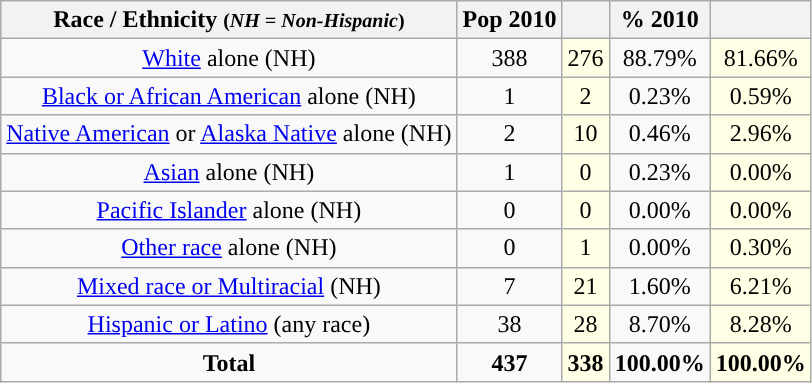<table class="wikitable" style="text-align:center;">
<tr>
<th>Race / Ethnicity <small>(<em>NH = Non-Hispanic</em>)</small></th>
<th>Pop 2010</th>
<th></th>
<th>% 2010</th>
<th></th>
</tr>
<tr>
<td><a href='#'>White</a> alone (NH)</td>
<td>388</td>
<td style='background: #ffffe6;'>276</td>
<td>88.79%</td>
<td style='background: #ffffe6;'>81.66%</td>
</tr>
<tr>
<td><a href='#'>Black or African American</a> alone (NH)</td>
<td>1</td>
<td style='background: #ffffe6;'>2</td>
<td>0.23%</td>
<td style='background: #ffffe6;'>0.59%</td>
</tr>
<tr>
<td><a href='#'>Native American</a> or <a href='#'>Alaska Native</a> alone (NH)</td>
<td>2</td>
<td style='background: #ffffe6;'>10</td>
<td>0.46%</td>
<td style='background: #ffffe6;'>2.96%</td>
</tr>
<tr>
<td><a href='#'>Asian</a> alone (NH)</td>
<td>1</td>
<td style='background: #ffffe6;'>0</td>
<td>0.23%</td>
<td style='background: #ffffe6;'>0.00%</td>
</tr>
<tr>
<td><a href='#'>Pacific Islander</a> alone (NH)</td>
<td>0</td>
<td style='background: #ffffe6;'>0</td>
<td>0.00%</td>
<td style='background: #ffffe6;'>0.00%</td>
</tr>
<tr>
<td><a href='#'>Other race</a> alone (NH)</td>
<td>0</td>
<td style='background: #ffffe6;'>1</td>
<td>0.00%</td>
<td style='background: #ffffe6;'>0.30%</td>
</tr>
<tr>
<td><a href='#'>Mixed race or Multiracial</a> (NH)</td>
<td>7</td>
<td style='background: #ffffe6;'>21</td>
<td>1.60%</td>
<td style='background: #ffffe6;'>6.21%</td>
</tr>
<tr>
<td><a href='#'>Hispanic or Latino</a> (any race)</td>
<td>38</td>
<td style='background: #ffffe6;'>28</td>
<td>8.70%</td>
<td style='background: #ffffe6;'>8.28%</td>
</tr>
<tr>
<td><strong>Total</strong></td>
<td><strong>437</strong></td>
<td style='background: #ffffe6;'><strong>338</strong></td>
<td><strong>100.00%</strong></td>
<td style='background: #ffffe6;'><strong>100.00%</strong></td>
</tr>
</table>
